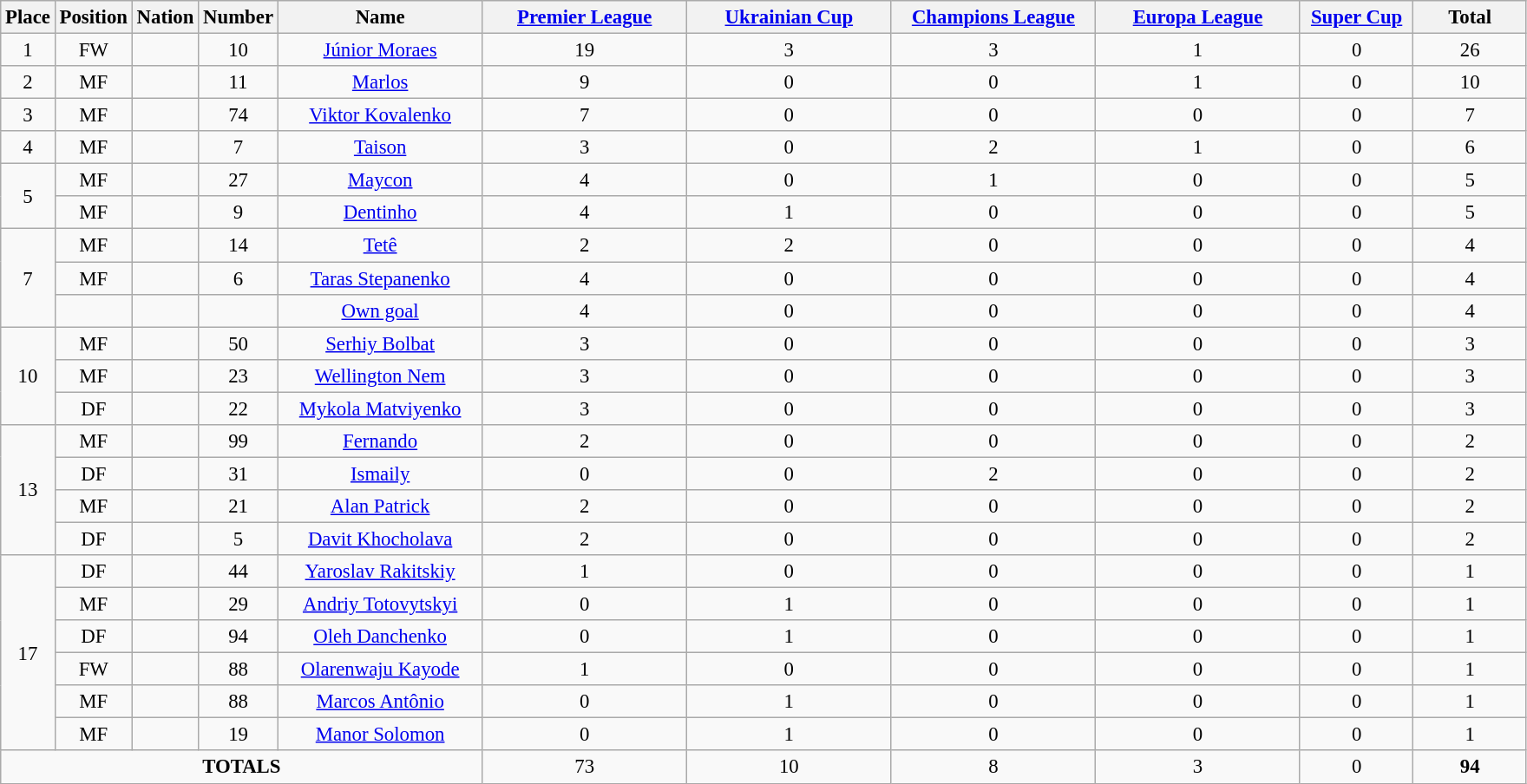<table class="wikitable" style="font-size: 95%; text-align: center;">
<tr>
<th width=20>Place</th>
<th width=20>Position</th>
<th width=20>Nation</th>
<th width=20>Number</th>
<th width=150>Name</th>
<th width=150><a href='#'>Premier League</a></th>
<th width=150><a href='#'>Ukrainian Cup</a></th>
<th width=150><a href='#'>Champions League</a></th>
<th width=150><a href='#'>Europa League</a></th>
<th width=80><a href='#'>Super Cup</a></th>
<th width=80>Total</th>
</tr>
<tr>
<td>1</td>
<td>FW</td>
<td></td>
<td>10</td>
<td><a href='#'>Júnior Moraes</a></td>
<td>19</td>
<td>3</td>
<td>3</td>
<td>1</td>
<td>0</td>
<td>26</td>
</tr>
<tr>
<td>2</td>
<td>MF</td>
<td></td>
<td>11</td>
<td><a href='#'>Marlos</a></td>
<td>9</td>
<td>0</td>
<td>0</td>
<td>1</td>
<td>0</td>
<td>10</td>
</tr>
<tr>
<td>3</td>
<td>MF</td>
<td></td>
<td>74</td>
<td><a href='#'>Viktor Kovalenko</a></td>
<td>7</td>
<td>0</td>
<td>0</td>
<td>0</td>
<td>0</td>
<td>7</td>
</tr>
<tr>
<td>4</td>
<td>MF</td>
<td></td>
<td>7</td>
<td><a href='#'>Taison</a></td>
<td>3</td>
<td>0</td>
<td>2</td>
<td>1</td>
<td>0</td>
<td>6</td>
</tr>
<tr>
<td rowspan=2>5</td>
<td>MF</td>
<td></td>
<td>27</td>
<td><a href='#'>Maycon</a></td>
<td>4</td>
<td>0</td>
<td>1</td>
<td>0</td>
<td>0</td>
<td>5</td>
</tr>
<tr>
<td>MF</td>
<td></td>
<td>9</td>
<td><a href='#'>Dentinho</a></td>
<td>4</td>
<td>1</td>
<td>0</td>
<td>0</td>
<td>0</td>
<td>5</td>
</tr>
<tr>
<td rowspan=3>7</td>
<td>MF</td>
<td></td>
<td>14</td>
<td><a href='#'>Tetê</a></td>
<td>2</td>
<td>2</td>
<td>0</td>
<td>0</td>
<td>0</td>
<td>4</td>
</tr>
<tr>
<td>MF</td>
<td></td>
<td>6</td>
<td><a href='#'>Taras Stepanenko</a></td>
<td>4</td>
<td>0</td>
<td>0</td>
<td>0</td>
<td>0</td>
<td>4</td>
</tr>
<tr>
<td></td>
<td></td>
<td></td>
<td><a href='#'>Own goal</a></td>
<td>4</td>
<td>0</td>
<td>0</td>
<td>0</td>
<td>0</td>
<td>4</td>
</tr>
<tr>
<td rowspan=3>10</td>
<td>MF</td>
<td></td>
<td>50</td>
<td><a href='#'>Serhiy Bolbat</a></td>
<td>3</td>
<td>0</td>
<td>0</td>
<td>0</td>
<td>0</td>
<td>3</td>
</tr>
<tr>
<td>MF</td>
<td></td>
<td>23</td>
<td><a href='#'>Wellington Nem</a></td>
<td>3</td>
<td>0</td>
<td>0</td>
<td>0</td>
<td>0</td>
<td>3</td>
</tr>
<tr>
<td>DF</td>
<td></td>
<td>22</td>
<td><a href='#'>Mykola Matviyenko</a></td>
<td>3</td>
<td>0</td>
<td>0</td>
<td>0</td>
<td>0</td>
<td>3</td>
</tr>
<tr>
<td rowspan=4>13</td>
<td>MF</td>
<td></td>
<td>99</td>
<td><a href='#'>Fernando</a></td>
<td>2</td>
<td>0</td>
<td>0</td>
<td>0</td>
<td>0</td>
<td>2</td>
</tr>
<tr>
<td>DF</td>
<td></td>
<td>31</td>
<td><a href='#'>Ismaily</a></td>
<td>0</td>
<td>0</td>
<td>2</td>
<td>0</td>
<td>0</td>
<td>2</td>
</tr>
<tr>
<td>MF</td>
<td></td>
<td>21</td>
<td><a href='#'>Alan Patrick</a></td>
<td>2</td>
<td>0</td>
<td>0</td>
<td>0</td>
<td>0</td>
<td>2</td>
</tr>
<tr>
<td>DF</td>
<td></td>
<td>5</td>
<td><a href='#'>Davit Khocholava</a></td>
<td>2</td>
<td>0</td>
<td>0</td>
<td>0</td>
<td>0</td>
<td>2</td>
</tr>
<tr>
<td rowspan=6>17</td>
<td>DF</td>
<td></td>
<td>44</td>
<td><a href='#'>Yaroslav Rakitskiy</a></td>
<td>1</td>
<td>0</td>
<td>0</td>
<td>0</td>
<td>0</td>
<td>1</td>
</tr>
<tr>
<td>MF</td>
<td></td>
<td>29</td>
<td><a href='#'>Andriy Totovytskyi</a></td>
<td>0</td>
<td>1</td>
<td>0</td>
<td>0</td>
<td>0</td>
<td>1</td>
</tr>
<tr>
<td>DF</td>
<td></td>
<td>94</td>
<td><a href='#'>Oleh Danchenko</a></td>
<td>0</td>
<td>1</td>
<td>0</td>
<td>0</td>
<td>0</td>
<td>1</td>
</tr>
<tr>
<td>FW</td>
<td></td>
<td>88</td>
<td><a href='#'>Olarenwaju Kayode</a></td>
<td>1</td>
<td>0</td>
<td>0</td>
<td>0</td>
<td>0</td>
<td>1</td>
</tr>
<tr>
<td>MF</td>
<td></td>
<td>88</td>
<td><a href='#'>Marcos Antônio</a></td>
<td>0</td>
<td>1</td>
<td>0</td>
<td>0</td>
<td>0</td>
<td>1</td>
</tr>
<tr>
<td>MF</td>
<td></td>
<td>19</td>
<td><a href='#'>Manor Solomon</a></td>
<td>0</td>
<td>1</td>
<td>0</td>
<td>0</td>
<td>0</td>
<td>1</td>
</tr>
<tr>
<td colspan="5"><strong>TOTALS</strong></td>
<td>73</td>
<td>10</td>
<td>8</td>
<td>3</td>
<td>0</td>
<td><strong>94</strong></td>
</tr>
</table>
